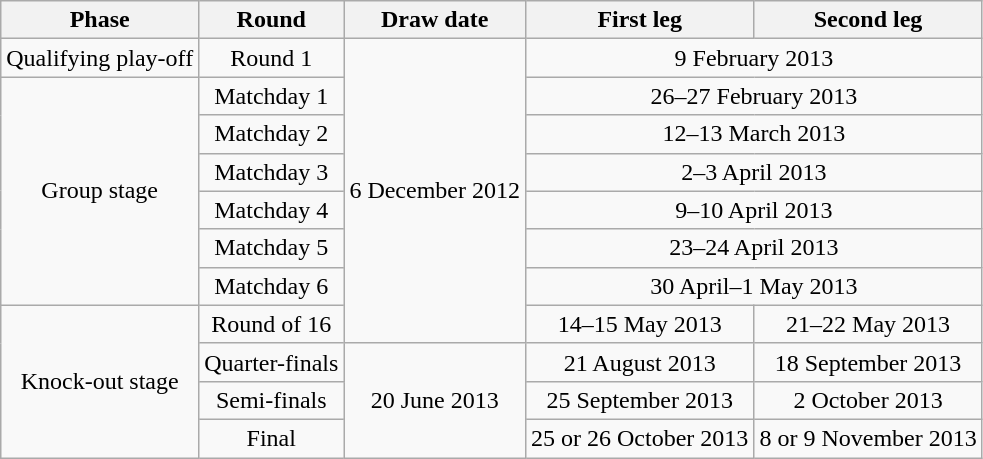<table class="wikitable" style="text-align:center">
<tr>
<th>Phase</th>
<th>Round</th>
<th>Draw date</th>
<th>First leg</th>
<th>Second leg</th>
</tr>
<tr>
<td>Qualifying play-off</td>
<td>Round 1</td>
<td rowspan=8>6 December 2012</td>
<td colspan=2>9 February 2013</td>
</tr>
<tr>
<td rowspan=6>Group stage</td>
<td>Matchday 1</td>
<td colspan=2>26–27 February 2013</td>
</tr>
<tr>
<td>Matchday 2</td>
<td colspan=2>12–13 March 2013</td>
</tr>
<tr>
<td>Matchday 3</td>
<td colspan=2>2–3 April 2013</td>
</tr>
<tr>
<td>Matchday 4</td>
<td colspan=2>9–10 April 2013</td>
</tr>
<tr>
<td>Matchday 5</td>
<td colspan=2>23–24 April 2013</td>
</tr>
<tr>
<td>Matchday 6</td>
<td colspan=2>30 April–1 May 2013</td>
</tr>
<tr>
<td rowspan=4>Knock-out stage</td>
<td>Round of 16</td>
<td>14–15 May 2013</td>
<td>21–22 May 2013</td>
</tr>
<tr>
<td>Quarter-finals</td>
<td rowspan=3>20 June 2013</td>
<td>21 August 2013</td>
<td>18 September 2013</td>
</tr>
<tr>
<td>Semi-finals</td>
<td>25 September 2013</td>
<td>2 October 2013</td>
</tr>
<tr>
<td>Final</td>
<td>25 or 26 October 2013</td>
<td>8 or 9 November 2013</td>
</tr>
</table>
